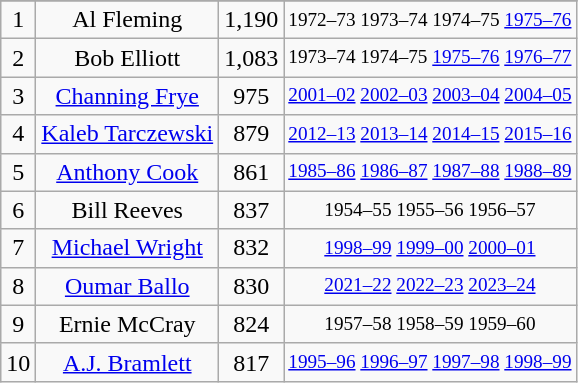<table class="wikitable" style="text-align: center;">
<tr>
</tr>
<tr>
<td>1</td>
<td>Al Fleming</td>
<td>1,190</td>
<td style="font-size:80%;">1972–73 1973–74 1974–75 <a href='#'>1975–76</a></td>
</tr>
<tr>
<td>2</td>
<td>Bob Elliott</td>
<td>1,083</td>
<td style="font-size:80%;">1973–74 1974–75 <a href='#'>1975–76</a> <a href='#'>1976–77</a></td>
</tr>
<tr>
<td>3</td>
<td><a href='#'>Channing Frye</a></td>
<td>975</td>
<td style="font-size:80%;"><a href='#'>2001–02</a> <a href='#'>2002–03</a> <a href='#'>2003–04</a> <a href='#'>2004–05</a></td>
</tr>
<tr>
<td>4</td>
<td><a href='#'>Kaleb Tarczewski</a></td>
<td>879</td>
<td style="font-size:80%;"><a href='#'>2012–13</a> <a href='#'>2013–14</a> <a href='#'>2014–15</a> <a href='#'>2015–16</a></td>
</tr>
<tr>
<td>5</td>
<td><a href='#'>Anthony Cook</a></td>
<td>861</td>
<td style="font-size:80%;"><a href='#'>1985–86</a> <a href='#'>1986–87</a> <a href='#'>1987–88</a> <a href='#'>1988–89</a></td>
</tr>
<tr>
<td>6</td>
<td>Bill Reeves</td>
<td>837</td>
<td style="font-size:80%;">1954–55 1955–56 1956–57</td>
</tr>
<tr>
<td>7</td>
<td><a href='#'>Michael Wright</a></td>
<td>832</td>
<td style="font-size:80%;"><a href='#'>1998–99</a> <a href='#'>1999–00</a> <a href='#'>2000–01</a></td>
</tr>
<tr>
<td>8</td>
<td><a href='#'>Oumar Ballo</a></td>
<td>830</td>
<td style="font-size:80%;"><a href='#'>2021–22</a> <a href='#'>2022–23</a> <a href='#'>2023–24</a></td>
</tr>
<tr>
<td>9</td>
<td>Ernie McCray</td>
<td>824</td>
<td style="font-size:80%;">1957–58 1958–59 1959–60</td>
</tr>
<tr>
<td>10</td>
<td><a href='#'>A.J. Bramlett</a></td>
<td>817</td>
<td style="font-size:80%;"><a href='#'>1995–96</a> <a href='#'>1996–97</a> <a href='#'>1997–98</a> <a href='#'>1998–99</a></td>
</tr>
</table>
